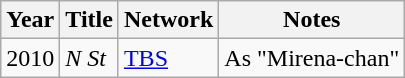<table class="wikitable">
<tr>
<th>Year</th>
<th>Title</th>
<th>Network</th>
<th>Notes</th>
</tr>
<tr>
<td>2010</td>
<td><em>N St</em></td>
<td><a href='#'>TBS</a></td>
<td>As "Mirena-chan"</td>
</tr>
</table>
